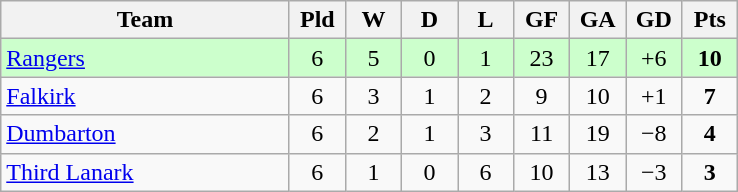<table class="wikitable" style="text-align: center;">
<tr>
<th width=185>Team</th>
<th width=30>Pld</th>
<th width=30>W</th>
<th width=30>D</th>
<th width=30>L</th>
<th width=30>GF</th>
<th width=30>GA</th>
<th width=30>GD</th>
<th width=30>Pts</th>
</tr>
<tr bgcolor=#ccffcc>
<td align=left><a href='#'>Rangers</a></td>
<td>6</td>
<td>5</td>
<td>0</td>
<td>1</td>
<td>23</td>
<td>17</td>
<td>+6</td>
<td><strong>10</strong></td>
</tr>
<tr>
<td align=left><a href='#'>Falkirk</a></td>
<td>6</td>
<td>3</td>
<td>1</td>
<td>2</td>
<td>9</td>
<td>10</td>
<td>+1</td>
<td><strong>7</strong></td>
</tr>
<tr>
<td align=left><a href='#'>Dumbarton</a></td>
<td>6</td>
<td>2</td>
<td>1</td>
<td>3</td>
<td>11</td>
<td>19</td>
<td>−8</td>
<td><strong>4</strong></td>
</tr>
<tr>
<td align=left><a href='#'>Third Lanark</a></td>
<td>6</td>
<td>1</td>
<td>0</td>
<td>6</td>
<td>10</td>
<td>13</td>
<td>−3</td>
<td><strong>3</strong></td>
</tr>
</table>
